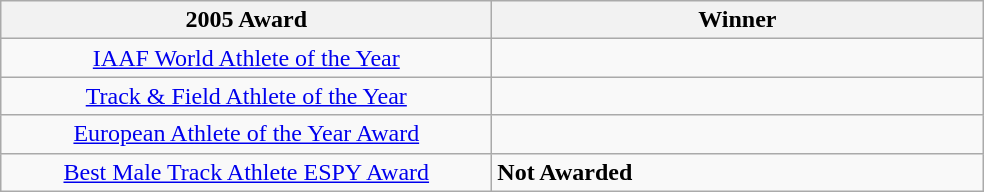<table class=wikitable>
<tr>
<th align="center" style="width: 20em">2005 Award</th>
<th align="center" style="width: 20em">Winner</th>
</tr>
<tr>
<td align="center"><a href='#'>IAAF World Athlete of the Year</a></td>
<td></td>
</tr>
<tr>
<td align="center"><a href='#'>Track & Field Athlete of the Year</a></td>
<td></td>
</tr>
<tr>
<td align="center"><a href='#'>European Athlete of the Year Award</a></td>
<td></td>
</tr>
<tr>
<td align="center"><a href='#'>Best Male Track Athlete ESPY Award</a></td>
<td><strong>Not Awarded</strong></td>
</tr>
</table>
